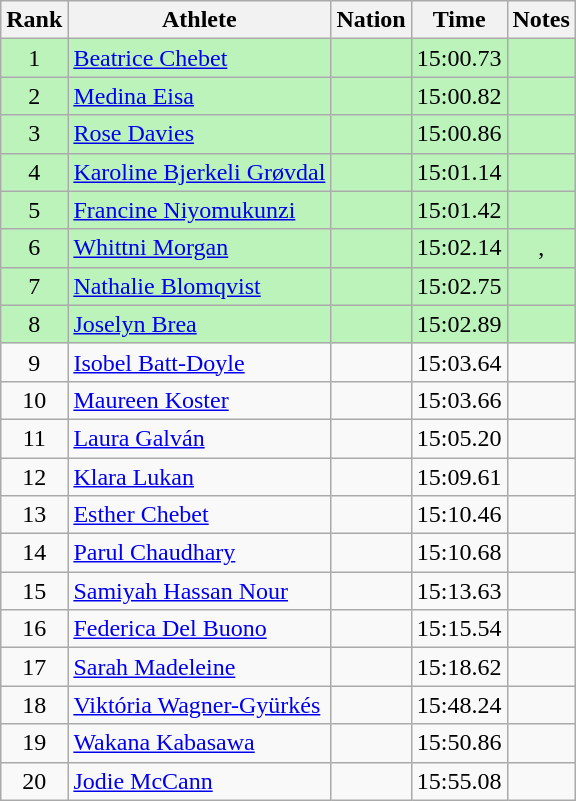<table class="wikitable sortable" style="text-align:center;">
<tr>
<th>Rank</th>
<th>Athlete</th>
<th>Nation</th>
<th>Time</th>
<th>Notes</th>
</tr>
<tr bgcolor=#bbf3bb>
<td>1</td>
<td align=left><a href='#'>Beatrice Chebet</a></td>
<td align=left></td>
<td>15:00.73</td>
<td></td>
</tr>
<tr bgcolor=#bbf3bb>
<td>2</td>
<td align=left><a href='#'>Medina Eisa</a></td>
<td align=left></td>
<td>15:00.82</td>
<td></td>
</tr>
<tr bgcolor=#bbf3bb>
<td>3</td>
<td align=left><a href='#'>Rose Davies</a></td>
<td align=left></td>
<td>15:00.86</td>
<td></td>
</tr>
<tr bgcolor=#bbf3bb>
<td>4</td>
<td align=left><a href='#'>Karoline Bjerkeli Grøvdal</a></td>
<td align=left></td>
<td>15:01.14</td>
<td></td>
</tr>
<tr bgcolor=#bbf3bb>
<td>5</td>
<td align=left><a href='#'>Francine Niyomukunzi</a></td>
<td align=left></td>
<td>15:01.42</td>
<td></td>
</tr>
<tr bgcolor=#bbf3bb>
<td>6</td>
<td align=left><a href='#'>Whittni Morgan</a></td>
<td align=left></td>
<td>15:02.14</td>
<td>, </td>
</tr>
<tr bgcolor=#bbf3bb>
<td>7</td>
<td align=left><a href='#'>Nathalie Blomqvist</a></td>
<td align=left></td>
<td>15:02.75</td>
<td></td>
</tr>
<tr bgcolor=#bbf3bb>
<td>8</td>
<td align=left><a href='#'>Joselyn Brea</a></td>
<td align=left></td>
<td>15:02.89</td>
<td></td>
</tr>
<tr>
<td>9</td>
<td align=left><a href='#'>Isobel Batt-Doyle</a></td>
<td align=left></td>
<td>15:03.64</td>
<td></td>
</tr>
<tr>
<td>10</td>
<td align=left><a href='#'>Maureen Koster</a></td>
<td align=left></td>
<td>15:03.66</td>
<td></td>
</tr>
<tr>
<td>11</td>
<td align=left><a href='#'>Laura Galván</a></td>
<td align=left></td>
<td>15:05.20</td>
<td></td>
</tr>
<tr>
<td>12</td>
<td align=left><a href='#'>Klara Lukan</a></td>
<td align=left></td>
<td>15:09.61</td>
<td></td>
</tr>
<tr>
<td>13</td>
<td align=left><a href='#'>Esther Chebet</a></td>
<td align=left></td>
<td>15:10.46</td>
<td></td>
</tr>
<tr>
<td>14</td>
<td align=left><a href='#'>Parul Chaudhary</a></td>
<td align=left></td>
<td>15:10.68</td>
<td></td>
</tr>
<tr>
<td>15</td>
<td align=left><a href='#'>Samiyah Hassan Nour</a></td>
<td align=left></td>
<td>15:13.63</td>
<td></td>
</tr>
<tr>
<td>16</td>
<td align=left><a href='#'>Federica Del Buono</a></td>
<td align=left></td>
<td>15:15.54</td>
<td></td>
</tr>
<tr>
<td>17</td>
<td align=left><a href='#'>Sarah Madeleine</a></td>
<td align=left></td>
<td>15:18.62</td>
<td></td>
</tr>
<tr>
<td>18</td>
<td align=left><a href='#'>Viktória Wagner-Gyürkés</a></td>
<td align=left></td>
<td>15:48.24</td>
<td></td>
</tr>
<tr>
<td>19</td>
<td align=left><a href='#'>Wakana Kabasawa</a></td>
<td align=left></td>
<td>15:50.86</td>
<td></td>
</tr>
<tr>
<td>20</td>
<td align=left><a href='#'>Jodie McCann</a></td>
<td align=left></td>
<td>15:55.08</td>
<td></td>
</tr>
</table>
